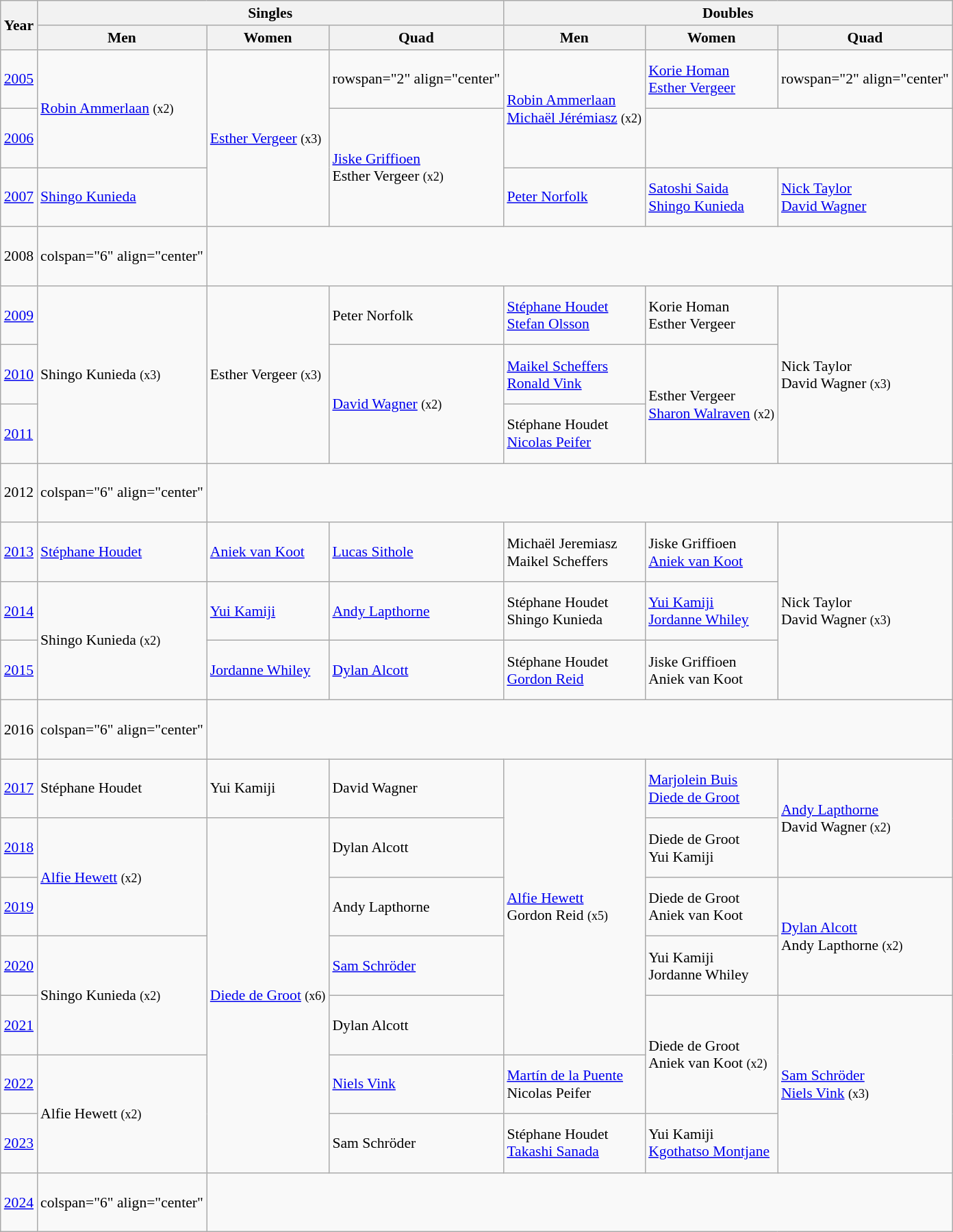<table class="wikitable" style="font-size: 90%">
<tr>
<th rowspan="2">Year</th>
<th colspan="3">Singles</th>
<th colspan="3">Doubles</th>
</tr>
<tr>
<th>Men</th>
<th>Women</th>
<th>Quad</th>
<th>Men</th>
<th>Women</th>
<th>Quad</th>
</tr>
<tr style=height:4em>
<td><a href='#'>2005</a></td>
<td rowspan="2"> <a href='#'>Robin Ammerlaan</a> <small>(x2)</small></td>
<td rowspan="3"> <a href='#'>Esther Vergeer</a> <small>(x3)</small></td>
<td>rowspan="2" align="center" </td>
<td rowspan="2"> <a href='#'>Robin Ammerlaan</a><br> <a href='#'>Michaël Jérémiasz</a> <small>(x2)</small></td>
<td> <a href='#'>Korie Homan</a><br> <a href='#'>Esther Vergeer</a></td>
<td>rowspan="2" align="center" </td>
</tr>
<tr style=height:4em>
<td><a href='#'>2006</a></td>
<td rowspan="2"> <a href='#'>Jiske Griffioen</a><br> Esther Vergeer <small>(x2)</small></td>
</tr>
<tr style=height:4em>
<td><a href='#'>2007</a></td>
<td> <a href='#'>Shingo Kunieda</a></td>
<td> <a href='#'>Peter Norfolk</a></td>
<td> <a href='#'>Satoshi Saida</a><br> <a href='#'>Shingo Kunieda</a></td>
<td> <a href='#'>Nick Taylor</a><br> <a href='#'>David Wagner</a></td>
</tr>
<tr style=height:4em>
<td>2008</td>
<td>colspan="6" align="center" </td>
</tr>
<tr style=height:4em>
<td><a href='#'>2009</a></td>
<td rowspan="3"> Shingo Kunieda <small>(x3)</small></td>
<td rowspan="3"> Esther Vergeer <small>(x3)</small></td>
<td> Peter Norfolk</td>
<td> <a href='#'>Stéphane Houdet</a><br> <a href='#'>Stefan Olsson</a></td>
<td> Korie Homan<br> Esther Vergeer</td>
<td rowspan="3"> Nick Taylor<br> David Wagner <small>(x3)</small></td>
</tr>
<tr style=height:4em>
<td><a href='#'>2010</a></td>
<td rowspan="2"> <a href='#'>David Wagner</a> <small>(x2)</small></td>
<td> <a href='#'>Maikel Scheffers</a><br> <a href='#'>Ronald Vink</a></td>
<td rowspan="2"> Esther Vergeer<br> <a href='#'>Sharon Walraven</a> <small>(x2)</small></td>
</tr>
<tr style=height:4em>
<td><a href='#'>2011</a></td>
<td> Stéphane Houdet<br> <a href='#'>Nicolas Peifer</a></td>
</tr>
<tr style=height:4em>
<td>2012</td>
<td>colspan="6" align="center" </td>
</tr>
<tr style=height:4em>
<td><a href='#'>2013</a></td>
<td> <a href='#'>Stéphane Houdet</a></td>
<td> <a href='#'>Aniek van Koot</a></td>
<td> <a href='#'>Lucas Sithole</a></td>
<td> Michaël Jeremiasz<br> Maikel Scheffers</td>
<td> Jiske Griffioen<br> <a href='#'>Aniek van Koot</a></td>
<td rowspan="3"> Nick Taylor<br> David Wagner <small>(x3)</small></td>
</tr>
<tr style=height:4em>
<td><a href='#'>2014</a></td>
<td rowspan="2"> Shingo Kunieda <small>(x2)</small></td>
<td> <a href='#'>Yui Kamiji</a></td>
<td> <a href='#'>Andy Lapthorne</a></td>
<td> Stéphane Houdet<br> Shingo Kunieda</td>
<td> <a href='#'>Yui Kamiji</a><br> <a href='#'>Jordanne Whiley</a></td>
</tr>
<tr style=height:4em>
<td><a href='#'>2015</a></td>
<td> <a href='#'>Jordanne Whiley</a></td>
<td> <a href='#'>Dylan Alcott</a></td>
<td> Stéphane Houdet<br> <a href='#'>Gordon Reid</a></td>
<td> Jiske Griffioen<br> Aniek van Koot</td>
</tr>
<tr style=height:4em>
<td>2016</td>
<td>colspan="6" align="center" </td>
</tr>
<tr style=height:4em>
<td><a href='#'>2017</a></td>
<td> Stéphane Houdet</td>
<td> Yui Kamiji</td>
<td> David Wagner</td>
<td rowspan="5"> <a href='#'>Alfie Hewett</a><br> Gordon Reid <small>(x5)</small></td>
<td> <a href='#'>Marjolein Buis</a><br> <a href='#'>Diede de Groot</a></td>
<td rowspan="2"> <a href='#'>Andy Lapthorne</a><br> David Wagner <small>(x2)</small></td>
</tr>
<tr style=height:4em>
<td><a href='#'>2018</a></td>
<td rowspan="2"> <a href='#'>Alfie Hewett</a> <small>(x2)</small></td>
<td rowspan="6"> <a href='#'>Diede de Groot</a> <small>(x6)</small></td>
<td> Dylan Alcott</td>
<td> Diede de Groot<br> Yui Kamiji</td>
</tr>
<tr style=height:4em>
<td><a href='#'>2019</a></td>
<td> Andy Lapthorne</td>
<td> Diede de Groot<br> Aniek van Koot</td>
<td rowspan="2"> <a href='#'>Dylan Alcott</a><br> Andy Lapthorne <small>(x2)</small></td>
</tr>
<tr style=height:4em>
<td><a href='#'>2020</a></td>
<td rowspan="2"> Shingo Kunieda <small>(x2)</small></td>
<td> <a href='#'>Sam Schröder</a></td>
<td> Yui Kamiji<br> Jordanne Whiley</td>
</tr>
<tr style=height:4em>
<td><a href='#'>2021</a></td>
<td> Dylan Alcott</td>
<td rowspan="2"> Diede de Groot<br> Aniek van Koot <small>(x2)</small></td>
<td rowspan="3"> <a href='#'>Sam Schröder</a><br> <a href='#'>Niels Vink</a> <small>(x3)</small></td>
</tr>
<tr style=height:4em>
<td><a href='#'>2022</a></td>
<td rowspan="2"> Alfie Hewett <small>(x2)</small></td>
<td> <a href='#'>Niels Vink</a></td>
<td> <a href='#'>Martín de la Puente</a><br> Nicolas Peifer</td>
</tr>
<tr style=height:4em>
<td><a href='#'>2023</a></td>
<td> Sam Schröder</td>
<td> Stéphane Houdet <br> <a href='#'>Takashi Sanada</a></td>
<td> Yui Kamiji <br> <a href='#'>Kgothatso Montjane</a></td>
</tr>
<tr style=height:4em>
<td><a href='#'>2024</a></td>
<td>colspan="6" align="center" </td>
</tr>
</table>
